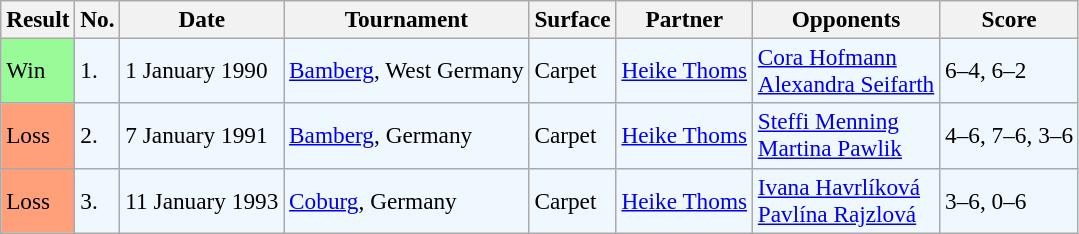<table class="wikitable" style="font-size:97%">
<tr>
<th>Result</th>
<th>No.</th>
<th>Date</th>
<th>Tournament</th>
<th>Surface</th>
<th>Partner</th>
<th>Opponents</th>
<th>Score</th>
</tr>
<tr style="background:#f0f8ff;">
<td style="background:#98fb98;">Win</td>
<td>1.</td>
<td>1 January 1990</td>
<td><a href='#'>Bamberg</a>, West Germany</td>
<td>Carpet</td>
<td> <a href='#'>Heike Thoms</a></td>
<td> <a href='#'>Cora Hofmann</a> <br>  <a href='#'>Alexandra Seifarth</a></td>
<td>6–4, 6–2</td>
</tr>
<tr style="background:#f0f8ff;">
<td style="background:#ffa07a;">Loss</td>
<td>2.</td>
<td>7 January 1991</td>
<td><a href='#'>Bamberg</a>, Germany</td>
<td>Carpet</td>
<td> <a href='#'>Heike Thoms</a></td>
<td> <a href='#'>Steffi Menning</a> <br>  <a href='#'>Martina Pawlik</a></td>
<td>4–6, 7–6, 3–6</td>
</tr>
<tr style="background:#f0f8ff;">
<td style="background:#ffa07a;">Loss</td>
<td>3.</td>
<td>11 January 1993</td>
<td><a href='#'>Coburg</a>, Germany</td>
<td>Carpet</td>
<td> <a href='#'>Heike Thoms</a></td>
<td> <a href='#'>Ivana Havrlíková</a> <br>  <a href='#'>Pavlína Rajzlová</a></td>
<td>3–6, 0–6</td>
</tr>
</table>
